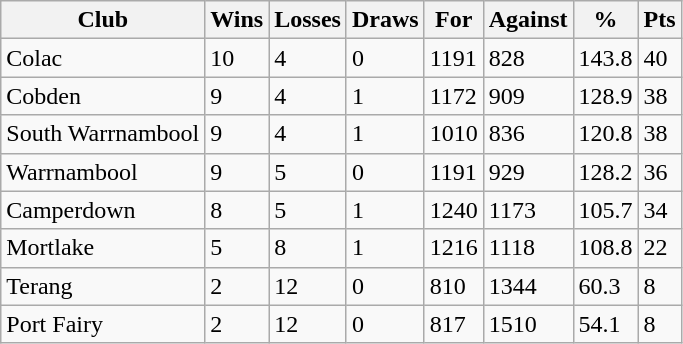<table class="wikitable">
<tr>
<th>Club</th>
<th>Wins</th>
<th>Losses</th>
<th>Draws</th>
<th>For</th>
<th>Against</th>
<th>%</th>
<th>Pts</th>
</tr>
<tr>
<td>Colac</td>
<td>10</td>
<td>4</td>
<td>0</td>
<td>1191</td>
<td>828</td>
<td>143.8</td>
<td>40</td>
</tr>
<tr>
<td>Cobden</td>
<td>9</td>
<td>4</td>
<td>1</td>
<td>1172</td>
<td>909</td>
<td>128.9</td>
<td>38</td>
</tr>
<tr>
<td>South Warrnambool</td>
<td>9</td>
<td>4</td>
<td>1</td>
<td>1010</td>
<td>836</td>
<td>120.8</td>
<td>38</td>
</tr>
<tr>
<td>Warrnambool</td>
<td>9</td>
<td>5</td>
<td>0</td>
<td>1191</td>
<td>929</td>
<td>128.2</td>
<td>36</td>
</tr>
<tr>
<td>Camperdown</td>
<td>8</td>
<td>5</td>
<td>1</td>
<td>1240</td>
<td>1173</td>
<td>105.7</td>
<td>34</td>
</tr>
<tr>
<td>Mortlake</td>
<td>5</td>
<td>8</td>
<td>1</td>
<td>1216</td>
<td>1118</td>
<td>108.8</td>
<td>22</td>
</tr>
<tr>
<td>Terang</td>
<td>2</td>
<td>12</td>
<td>0</td>
<td>810</td>
<td>1344</td>
<td>60.3</td>
<td>8</td>
</tr>
<tr>
<td>Port Fairy</td>
<td>2</td>
<td>12</td>
<td>0</td>
<td>817</td>
<td>1510</td>
<td>54.1</td>
<td>8</td>
</tr>
</table>
